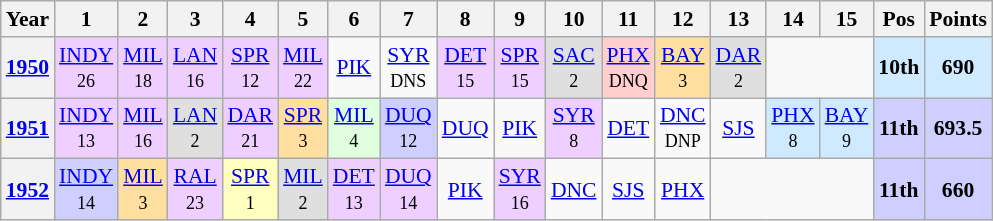<table class="wikitable" style="text-align:center; font-size:90%">
<tr>
<th>Year</th>
<th>1</th>
<th>2</th>
<th>3</th>
<th>4</th>
<th>5</th>
<th>6</th>
<th>7</th>
<th>8</th>
<th>9</th>
<th>10</th>
<th>11</th>
<th>12</th>
<th>13</th>
<th>14</th>
<th>15</th>
<th>Pos</th>
<th>Points</th>
</tr>
<tr>
<th rowspan=1><a href='#'>1950</a></th>
<td style="background:#EFCFFF;"><a href='#'>INDY</a><br><small>26</small></td>
<td style="background:#EFCFFF;"><a href='#'>MIL</a><br><small>18</small></td>
<td style="background:#EFCFFF;"><a href='#'>LAN</a><br><small>16</small></td>
<td style="background:#EFCFFF;"><a href='#'>SPR</a><br><small>12</small></td>
<td style="background:#EFCFFF;"><a href='#'>MIL</a><br><small>22</small></td>
<td><a href='#'>PIK</a></td>
<td><a href='#'>SYR</a><br><small>DNS</small></td>
<td style="background:#EFCFFF;"><a href='#'>DET</a><br><small>15</small></td>
<td style="background:#EFCFFF;"><a href='#'>SPR</a><br><small>15</small></td>
<td style="background:#DFDFDF;"><a href='#'>SAC</a><br><small>2</small></td>
<td style="background:#FFCFCF;"><a href='#'>PHX</a><br><small>DNQ</small></td>
<td style="background:#FFDF9F;"><a href='#'>BAY</a><br><small>3</small></td>
<td style="background:#DFDFDF;"><a href='#'>DAR</a><br><small>2</small></td>
<td colspan=2></td>
<th style="background:#CFEAFF;">10th</th>
<th style="background:#CFEAFF;">690</th>
</tr>
<tr>
<th rowspan=1><a href='#'>1951</a></th>
<td style="background:#EFCFFF;"><a href='#'>INDY</a><br><small>13</small></td>
<td style="background:#EFCFFF;"><a href='#'>MIL</a><br><small>16</small></td>
<td style="background:#DFDFDF;"><a href='#'>LAN</a><br><small>2</small></td>
<td style="background:#EFCFFF;"><a href='#'>DAR</a><br><small>21</small></td>
<td style="background:#FFDF9F;"><a href='#'>SPR</a><br><small>3</small></td>
<td style="background:#DFFFDF;"><a href='#'>MIL</a><br><small>4</small></td>
<td style="background:#CFCFFF;"><a href='#'>DUQ</a><br><small>12</small></td>
<td><a href='#'>DUQ</a><br><small> </small></td>
<td><a href='#'>PIK</a></td>
<td style="background:#EFCFFF;"><a href='#'>SYR</a><br><small>8</small></td>
<td><a href='#'>DET</a><br><small> </small></td>
<td><a href='#'>DNC</a><br><small>DNP</small></td>
<td><a href='#'>SJS</a><br><small> </small></td>
<td style="background:#CFEAFF;"><a href='#'>PHX</a><br><small>8</small></td>
<td style="background:#CFEAFF;"><a href='#'>BAY</a><br><small>9</small></td>
<th style="background:#CFCFFF;">11th</th>
<th style="background:#CFCFFF;">693.5</th>
</tr>
<tr>
<th rowspan=1><a href='#'>1952</a></th>
<td style="background:#CFCFFF;"><a href='#'>INDY</a><br><small>14</small></td>
<td style="background:#FFDF9F;"><a href='#'>MIL</a><br><small>3</small></td>
<td style="background:#EFCFFF;"><a href='#'>RAL</a><br><small>23</small></td>
<td style="background:#FFFFBF;"><a href='#'>SPR</a><br><small>1</small></td>
<td style="background:#DFDFDF;"><a href='#'>MIL</a><br><small>2</small></td>
<td style="background:#EFCFFF;"><a href='#'>DET</a><br><small>13</small></td>
<td style="background:#EFCFFF;"><a href='#'>DUQ</a><br><small>14</small></td>
<td><a href='#'>PIK</a></td>
<td style="background:#EFCFFF;"><a href='#'>SYR</a><br><small>16</small></td>
<td><a href='#'>DNC</a><br><small> </small></td>
<td><a href='#'>SJS</a><br><small> </small></td>
<td><a href='#'>PHX</a><br><small> </small></td>
<td colspan=3></td>
<th style="background:#CFCFFF;">11th</th>
<th style="background:#CFCFFF;">660</th>
</tr>
</table>
